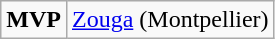<table class="wikitable">
<tr>
<td><strong>MVP</strong></td>
<td> <a href='#'>Zouga</a> (Montpellier)</td>
</tr>
</table>
